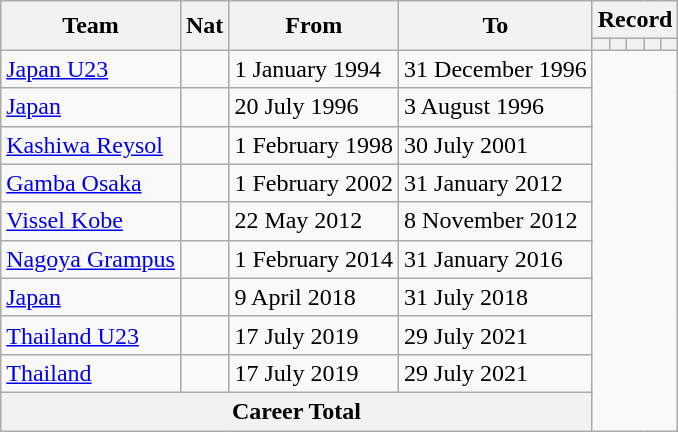<table class="wikitable" style="text-align:center">
<tr>
<th rowspan="2">Team</th>
<th rowspan="2">Nat</th>
<th rowspan="2">From</th>
<th rowspan="2">To</th>
<th colspan="5">Record</th>
</tr>
<tr>
<th></th>
<th></th>
<th></th>
<th></th>
<th></th>
</tr>
<tr>
<td align="left"><a href='#'>Japan U23</a></td>
<td></td>
<td align="left">1 January 1994</td>
<td align="left">31 December 1996<br></td>
</tr>
<tr>
<td align="left"><a href='#'>Japan</a></td>
<td></td>
<td align="left">20 July 1996</td>
<td align="left">3 August 1996<br></td>
</tr>
<tr>
<td align="left"><a href='#'>Kashiwa Reysol</a></td>
<td></td>
<td align="left">1 February 1998</td>
<td align="left">30 July 2001<br></td>
</tr>
<tr>
<td align="left"><a href='#'>Gamba Osaka</a></td>
<td></td>
<td align="left">1 February 2002</td>
<td align="left">31 January 2012<br></td>
</tr>
<tr>
<td align="left"><a href='#'>Vissel Kobe</a></td>
<td></td>
<td align="left">22 May 2012</td>
<td align="left">8 November 2012<br></td>
</tr>
<tr>
<td align="left"><a href='#'>Nagoya Grampus</a></td>
<td></td>
<td align="left">1 February 2014</td>
<td align="left">31 January 2016<br></td>
</tr>
<tr>
<td align="left"><a href='#'>Japan</a></td>
<td></td>
<td align="left">9 April 2018</td>
<td align="left">31 July 2018<br></td>
</tr>
<tr>
<td align="left"><a href='#'>Thailand U23</a></td>
<td></td>
<td align="left">17 July 2019</td>
<td align="left">29 July 2021<br></td>
</tr>
<tr>
<td align="left"><a href='#'>Thailand</a></td>
<td></td>
<td align="left">17 July 2019</td>
<td align="left">29 July 2021<br></td>
</tr>
<tr>
<th colspan="4">Career Total<br></th>
</tr>
</table>
